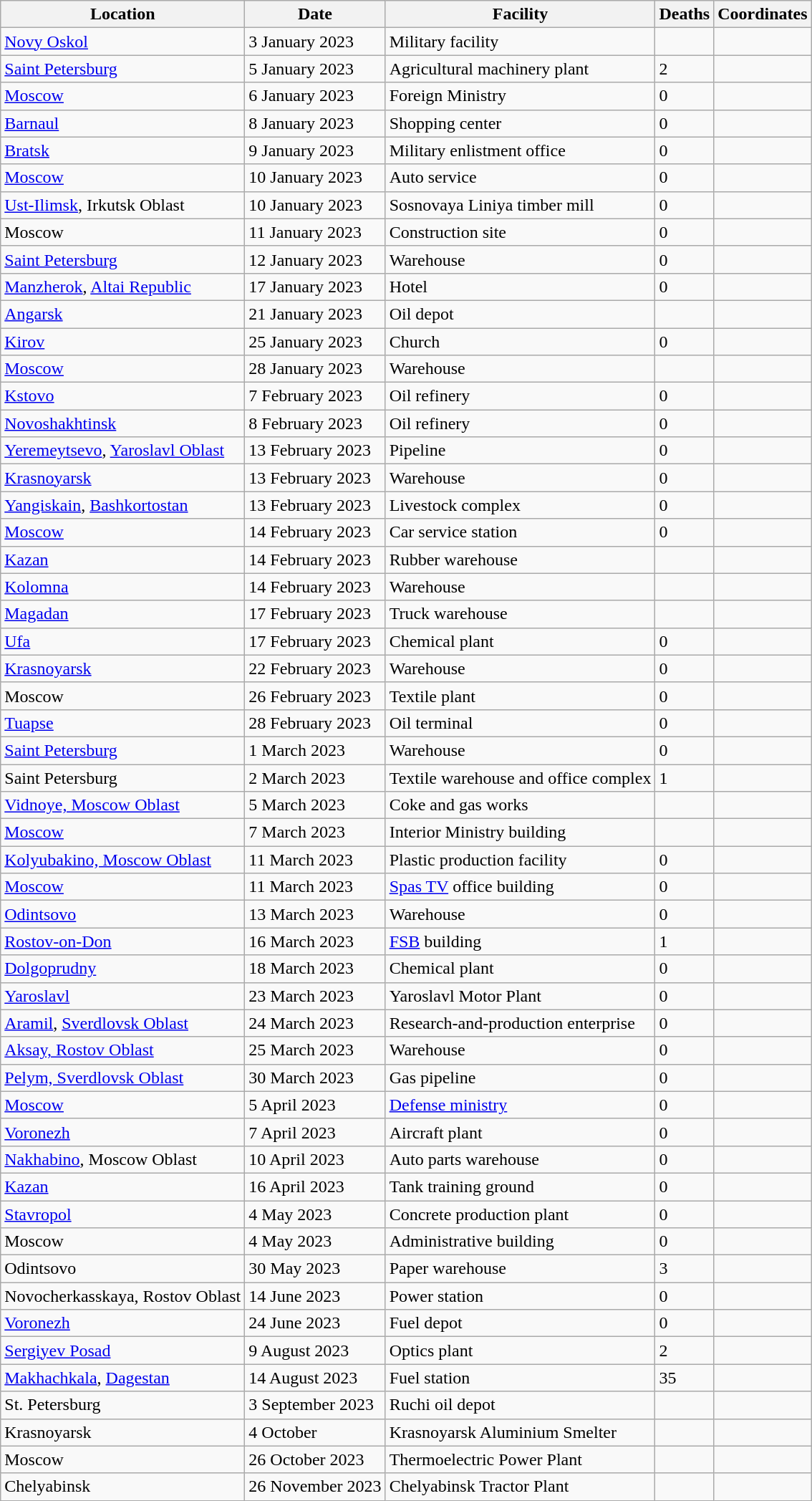<table class="wikitable sortable">
<tr>
<th>Location</th>
<th>Date</th>
<th>Facility</th>
<th>Deaths</th>
<th>Coordinates</th>
</tr>
<tr>
<td><a href='#'>Novy Oskol</a></td>
<td>3 January 2023</td>
<td>Military facility</td>
<td></td>
<td></td>
</tr>
<tr>
<td><a href='#'>Saint Petersburg</a></td>
<td>5 January 2023</td>
<td>Agricultural machinery plant</td>
<td>2</td>
<td></td>
</tr>
<tr>
<td><a href='#'>Moscow</a></td>
<td>6 January 2023</td>
<td>Foreign Ministry</td>
<td>0</td>
<td></td>
</tr>
<tr>
<td><a href='#'>Barnaul</a></td>
<td>8 January 2023</td>
<td>Shopping center</td>
<td>0</td>
<td></td>
</tr>
<tr>
<td><a href='#'>Bratsk</a></td>
<td>9 January 2023</td>
<td>Military enlistment office</td>
<td>0</td>
<td></td>
</tr>
<tr>
<td><a href='#'>Moscow</a></td>
<td>10 January 2023</td>
<td>Auto service</td>
<td>0</td>
<td></td>
</tr>
<tr>
<td><a href='#'>Ust-Ilimsk</a>, Irkutsk Oblast</td>
<td>10 January 2023</td>
<td>Sosnovaya Liniya timber mill</td>
<td>0</td>
<td></td>
</tr>
<tr>
<td>Moscow</td>
<td>11 January 2023</td>
<td>Construction site</td>
<td>0</td>
<td></td>
</tr>
<tr>
<td><a href='#'>Saint Petersburg</a></td>
<td>12 January 2023</td>
<td>Warehouse</td>
<td>0</td>
<td></td>
</tr>
<tr>
<td><a href='#'>Manzherok</a>, <a href='#'>Altai Republic</a></td>
<td>17 January 2023</td>
<td>Hotel</td>
<td>0</td>
<td></td>
</tr>
<tr>
<td><a href='#'>Angarsk</a></td>
<td>21 January 2023</td>
<td>Oil depot</td>
<td></td>
<td></td>
</tr>
<tr>
<td><a href='#'>Kirov</a></td>
<td>25 January 2023</td>
<td>Church</td>
<td>0</td>
<td></td>
</tr>
<tr>
<td><a href='#'>Moscow</a></td>
<td>28 January 2023</td>
<td>Warehouse</td>
<td></td>
<td></td>
</tr>
<tr>
<td><a href='#'>Kstovo</a></td>
<td>7 February 2023</td>
<td>Oil refinery</td>
<td>0</td>
<td></td>
</tr>
<tr>
<td><a href='#'>Novoshakhtinsk</a></td>
<td>8 February 2023</td>
<td>Oil refinery</td>
<td>0</td>
<td></td>
</tr>
<tr>
<td><a href='#'>Yeremeytsevo</a>, <a href='#'>Yaroslavl Oblast</a></td>
<td>13 February 2023</td>
<td>Pipeline</td>
<td>0</td>
<td></td>
</tr>
<tr>
<td><a href='#'>Krasnoyarsk</a></td>
<td>13 February 2023</td>
<td>Warehouse</td>
<td>0</td>
<td></td>
</tr>
<tr>
<td><a href='#'>Yangiskain</a>, <a href='#'>Bashkortostan</a></td>
<td>13 February 2023</td>
<td>Livestock complex</td>
<td>0</td>
<td></td>
</tr>
<tr>
<td><a href='#'>Moscow</a></td>
<td>14 February 2023</td>
<td>Car service station</td>
<td>0</td>
<td></td>
</tr>
<tr>
<td><a href='#'>Kazan</a></td>
<td>14 February 2023</td>
<td>Rubber warehouse</td>
<td></td>
<td></td>
</tr>
<tr>
<td><a href='#'>Kolomna</a></td>
<td>14 February 2023</td>
<td>Warehouse</td>
<td></td>
<td></td>
</tr>
<tr>
<td><a href='#'>Magadan</a></td>
<td>17 February 2023</td>
<td>Truck warehouse</td>
<td></td>
<td></td>
</tr>
<tr>
<td><a href='#'>Ufa</a></td>
<td>17 February 2023</td>
<td>Chemical plant</td>
<td>0</td>
<td></td>
</tr>
<tr>
<td><a href='#'>Krasnoyarsk</a></td>
<td>22 February 2023</td>
<td>Warehouse</td>
<td>0</td>
<td></td>
</tr>
<tr>
<td>Moscow</td>
<td>26 February 2023</td>
<td>Textile plant</td>
<td>0</td>
<td></td>
</tr>
<tr>
<td><a href='#'>Tuapse</a></td>
<td>28 February 2023</td>
<td>Oil terminal</td>
<td>0</td>
<td></td>
</tr>
<tr>
<td><a href='#'>Saint Petersburg</a></td>
<td>1 March 2023</td>
<td>Warehouse</td>
<td>0</td>
<td></td>
</tr>
<tr>
<td>Saint Petersburg</td>
<td>2 March 2023</td>
<td>Textile warehouse and office complex</td>
<td>1</td>
<td></td>
</tr>
<tr>
<td><a href='#'>Vidnoye, Moscow Oblast</a></td>
<td>5 March 2023</td>
<td>Coke and gas works</td>
<td></td>
<td></td>
</tr>
<tr>
<td><a href='#'>Moscow</a></td>
<td>7 March 2023</td>
<td>Interior Ministry building</td>
<td></td>
<td></td>
</tr>
<tr>
<td><a href='#'>Kolyubakino, Moscow Oblast</a></td>
<td>11 March 2023</td>
<td>Plastic production facility</td>
<td>0</td>
<td></td>
</tr>
<tr>
<td><a href='#'>Moscow</a></td>
<td>11 March 2023</td>
<td><a href='#'>Spas TV</a> office building</td>
<td>0</td>
<td></td>
</tr>
<tr>
<td><a href='#'>Odintsovo</a></td>
<td>13 March 2023</td>
<td>Warehouse</td>
<td>0</td>
<td></td>
</tr>
<tr>
<td><a href='#'>Rostov-on-Don</a></td>
<td>16 March 2023</td>
<td><a href='#'>FSB</a> building</td>
<td>1</td>
<td></td>
</tr>
<tr>
<td><a href='#'>Dolgoprudny</a></td>
<td>18 March 2023</td>
<td>Chemical plant</td>
<td>0</td>
<td></td>
</tr>
<tr>
<td><a href='#'>Yaroslavl</a></td>
<td>23 March 2023</td>
<td>Yaroslavl Motor Plant</td>
<td>0</td>
<td></td>
</tr>
<tr>
<td><a href='#'>Aramil</a>, <a href='#'>Sverdlovsk Oblast</a></td>
<td>24 March 2023</td>
<td>Research-and-production enterprise</td>
<td>0</td>
<td></td>
</tr>
<tr>
<td><a href='#'>Aksay, Rostov Oblast</a></td>
<td>25 March 2023</td>
<td>Warehouse</td>
<td>0</td>
<td></td>
</tr>
<tr>
<td><a href='#'>Pelym, Sverdlovsk Oblast</a></td>
<td>30 March 2023</td>
<td>Gas pipeline</td>
<td>0</td>
<td></td>
</tr>
<tr>
<td><a href='#'>Moscow</a></td>
<td>5 April 2023</td>
<td><a href='#'>Defense ministry</a></td>
<td>0</td>
<td></td>
</tr>
<tr>
<td><a href='#'>Voronezh</a></td>
<td>7 April 2023</td>
<td>Aircraft plant</td>
<td>0</td>
<td></td>
</tr>
<tr>
<td><a href='#'>Nakhabino</a>, Moscow Oblast</td>
<td>10 April 2023</td>
<td>Auto parts warehouse</td>
<td>0</td>
<td></td>
</tr>
<tr>
<td><a href='#'>Kazan</a></td>
<td>16 April 2023</td>
<td>Tank training ground</td>
<td>0</td>
<td></td>
</tr>
<tr>
<td><a href='#'>Stavropol</a></td>
<td>4 May 2023</td>
<td>Concrete production plant</td>
<td>0</td>
<td></td>
</tr>
<tr>
<td>Moscow</td>
<td>4 May 2023</td>
<td>Administrative building</td>
<td>0</td>
<td></td>
</tr>
<tr>
<td>Odintsovo</td>
<td>30 May 2023</td>
<td>Paper warehouse</td>
<td>3</td>
<td></td>
</tr>
<tr>
<td>Novocherkasskaya, Rostov Oblast</td>
<td>14 June 2023</td>
<td>Power station </td>
<td>0</td>
<td></td>
</tr>
<tr>
<td><a href='#'>Voronezh</a></td>
<td>24 June 2023</td>
<td>Fuel depot </td>
<td>0</td>
<td></td>
</tr>
<tr>
<td><a href='#'>Sergiyev Posad</a></td>
<td>9 August 2023</td>
<td>Optics plant</td>
<td>2</td>
<td></td>
</tr>
<tr>
<td><a href='#'>Makhachkala</a>, <a href='#'>Dagestan</a></td>
<td>14 August 2023</td>
<td>Fuel station</td>
<td>35</td>
<td></td>
</tr>
<tr>
<td>St. Petersburg</td>
<td>3 September 2023</td>
<td>Ruchi oil depot</td>
<td></td>
<td></td>
</tr>
<tr>
<td>Krasnoyarsk</td>
<td>4 October</td>
<td>Krasnoyarsk Aluminium Smelter</td>
<td></td>
<td></td>
</tr>
<tr>
<td>Moscow</td>
<td>26 October 2023</td>
<td>Thermoelectric Power Plant</td>
<td></td>
<td></td>
</tr>
<tr>
<td>Chelyabinsk</td>
<td>26 November 2023</td>
<td>Chelyabinsk Tractor Plant</td>
<td></td>
<td></td>
</tr>
</table>
